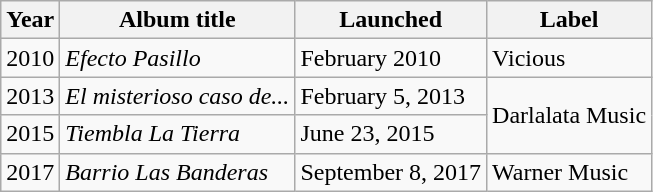<table class="wikitable">
<tr>
<th>Year</th>
<th>Album title</th>
<th>Launched</th>
<th>Label</th>
</tr>
<tr>
<td>2010</td>
<td><em>Efecto Pasillo</em></td>
<td>February 2010</td>
<td>Vicious</td>
</tr>
<tr>
<td>2013</td>
<td><em>El misterioso caso de...</em></td>
<td>February 5, 2013</td>
<td rowspan="2">Darlalata Music</td>
</tr>
<tr>
<td>2015</td>
<td><em>Tiembla La Tierra</em></td>
<td>June 23, 2015</td>
</tr>
<tr>
<td>2017</td>
<td><em>Barrio Las Banderas</em></td>
<td>September 8, 2017</td>
<td>Warner Music</td>
</tr>
</table>
